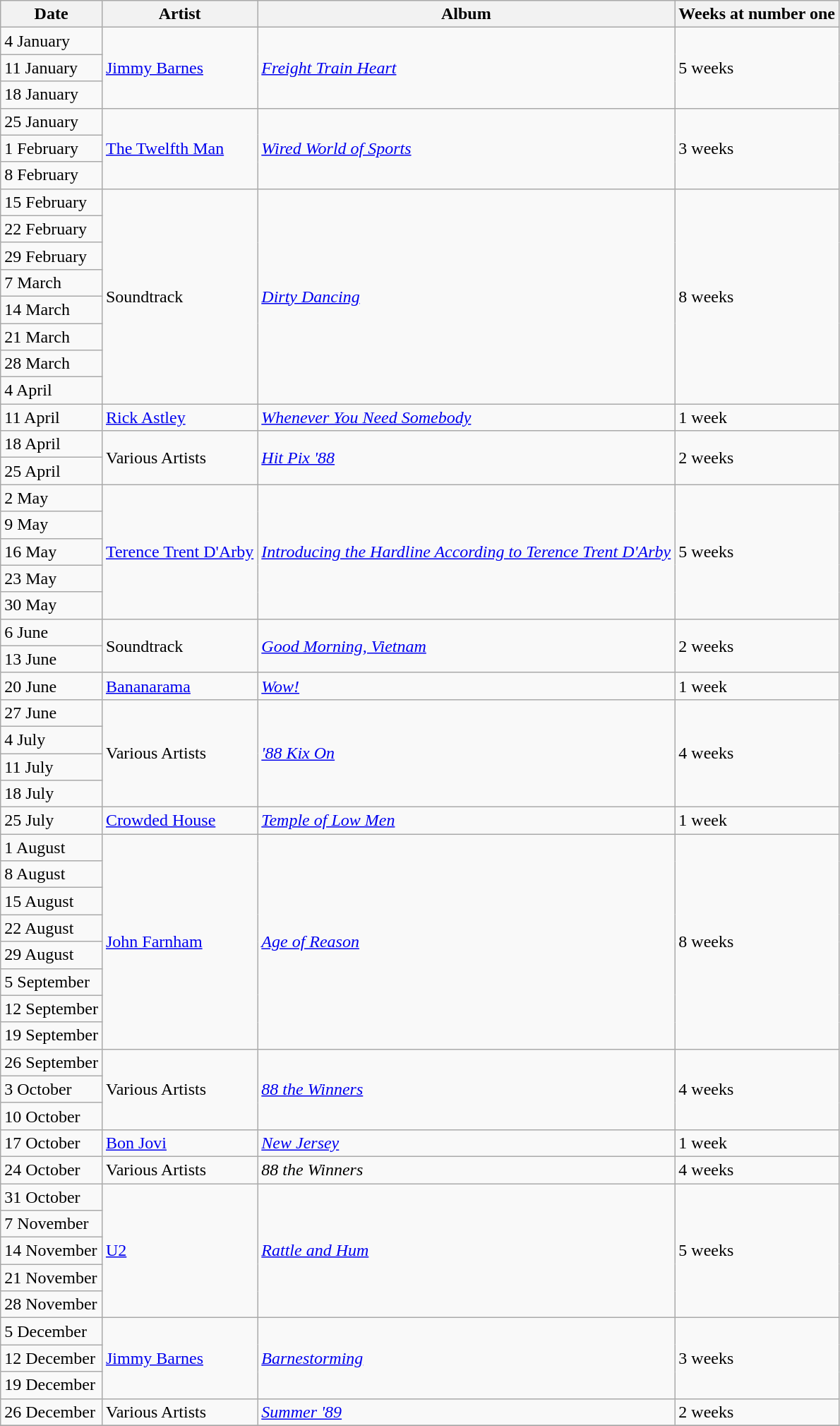<table class="wikitable">
<tr>
<th>Date</th>
<th>Artist</th>
<th>Album</th>
<th>Weeks at number one</th>
</tr>
<tr>
<td>4 January</td>
<td rowspan="3"><a href='#'>Jimmy Barnes</a></td>
<td rowspan="3"><em><a href='#'>Freight Train Heart</a></em></td>
<td rowspan="3">5 weeks</td>
</tr>
<tr>
<td>11 January</td>
</tr>
<tr>
<td>18 January</td>
</tr>
<tr>
<td>25 January</td>
<td rowspan="3"><a href='#'>The Twelfth Man</a></td>
<td rowspan="3"><em><a href='#'>Wired World of Sports</a></em></td>
<td rowspan="3">3 weeks</td>
</tr>
<tr>
<td>1 February</td>
</tr>
<tr>
<td>8 February</td>
</tr>
<tr>
<td>15 February</td>
<td rowspan="8">Soundtrack</td>
<td rowspan="8"><em><a href='#'>Dirty Dancing</a></em></td>
<td rowspan="8">8 weeks</td>
</tr>
<tr>
<td>22 February</td>
</tr>
<tr>
<td>29 February</td>
</tr>
<tr>
<td>7 March</td>
</tr>
<tr>
<td>14 March</td>
</tr>
<tr>
<td>21 March</td>
</tr>
<tr>
<td>28 March</td>
</tr>
<tr>
<td>4 April</td>
</tr>
<tr>
<td>11 April</td>
<td><a href='#'>Rick Astley</a></td>
<td><em><a href='#'>Whenever You Need Somebody</a></em></td>
<td>1 week</td>
</tr>
<tr>
<td>18 April</td>
<td rowspan="2">Various Artists</td>
<td rowspan="2"><em><a href='#'>Hit Pix '88</a></em></td>
<td rowspan="2">2 weeks</td>
</tr>
<tr>
<td>25 April</td>
</tr>
<tr>
<td>2 May</td>
<td rowspan="5"><a href='#'>Terence Trent D'Arby</a></td>
<td rowspan="5"><em><a href='#'>Introducing the Hardline According to Terence Trent D'Arby</a></em></td>
<td rowspan="5">5 weeks</td>
</tr>
<tr>
<td>9 May</td>
</tr>
<tr>
<td>16 May</td>
</tr>
<tr>
<td>23 May</td>
</tr>
<tr>
<td>30 May</td>
</tr>
<tr>
<td>6 June</td>
<td rowspan="2">Soundtrack</td>
<td rowspan="2"><em><a href='#'>Good Morning, Vietnam</a></em></td>
<td rowspan="2">2 weeks</td>
</tr>
<tr>
<td>13 June</td>
</tr>
<tr>
<td>20 June</td>
<td><a href='#'>Bananarama</a></td>
<td><em><a href='#'>Wow!</a></em></td>
<td>1 week</td>
</tr>
<tr>
<td>27 June</td>
<td rowspan="4">Various Artists</td>
<td rowspan="4"><em><a href='#'>'88 Kix On</a></em></td>
<td rowspan="4">4 weeks</td>
</tr>
<tr>
<td>4 July</td>
</tr>
<tr>
<td>11 July</td>
</tr>
<tr>
<td>18 July</td>
</tr>
<tr>
<td>25 July</td>
<td><a href='#'>Crowded House</a></td>
<td><em><a href='#'>Temple of Low Men</a></em></td>
<td>1 week</td>
</tr>
<tr>
<td>1 August</td>
<td rowspan="8"><a href='#'>John Farnham</a></td>
<td rowspan="8"><em><a href='#'>Age of Reason</a></em></td>
<td rowspan="8">8 weeks</td>
</tr>
<tr>
<td>8 August</td>
</tr>
<tr>
<td>15 August</td>
</tr>
<tr>
<td>22 August</td>
</tr>
<tr>
<td>29 August</td>
</tr>
<tr>
<td>5 September</td>
</tr>
<tr>
<td>12 September</td>
</tr>
<tr>
<td>19 September</td>
</tr>
<tr>
<td>26 September</td>
<td rowspan="3">Various Artists</td>
<td rowspan="3"><em><a href='#'>88 the Winners</a></em></td>
<td rowspan="3">4 weeks</td>
</tr>
<tr>
<td>3 October</td>
</tr>
<tr>
<td>10 October</td>
</tr>
<tr>
<td>17 October</td>
<td><a href='#'>Bon Jovi</a></td>
<td><em><a href='#'>New Jersey</a></em></td>
<td>1 week</td>
</tr>
<tr>
<td>24 October</td>
<td>Various Artists</td>
<td><em>88 the Winners</em></td>
<td>4 weeks</td>
</tr>
<tr>
<td>31 October</td>
<td rowspan="5"><a href='#'>U2</a></td>
<td rowspan="5"><em><a href='#'>Rattle and Hum</a></em></td>
<td rowspan="5">5 weeks</td>
</tr>
<tr>
<td>7 November</td>
</tr>
<tr>
<td>14 November</td>
</tr>
<tr>
<td>21 November</td>
</tr>
<tr>
<td>28 November</td>
</tr>
<tr>
<td>5 December</td>
<td rowspan="3"><a href='#'>Jimmy Barnes</a></td>
<td rowspan="3"><em><a href='#'>Barnestorming</a></em></td>
<td rowspan="3">3 weeks</td>
</tr>
<tr>
<td>12 December</td>
</tr>
<tr>
<td>19 December</td>
</tr>
<tr>
<td>26 December</td>
<td>Various Artists</td>
<td><em><a href='#'>Summer '89</a></em></td>
<td>2 weeks</td>
</tr>
<tr>
</tr>
</table>
